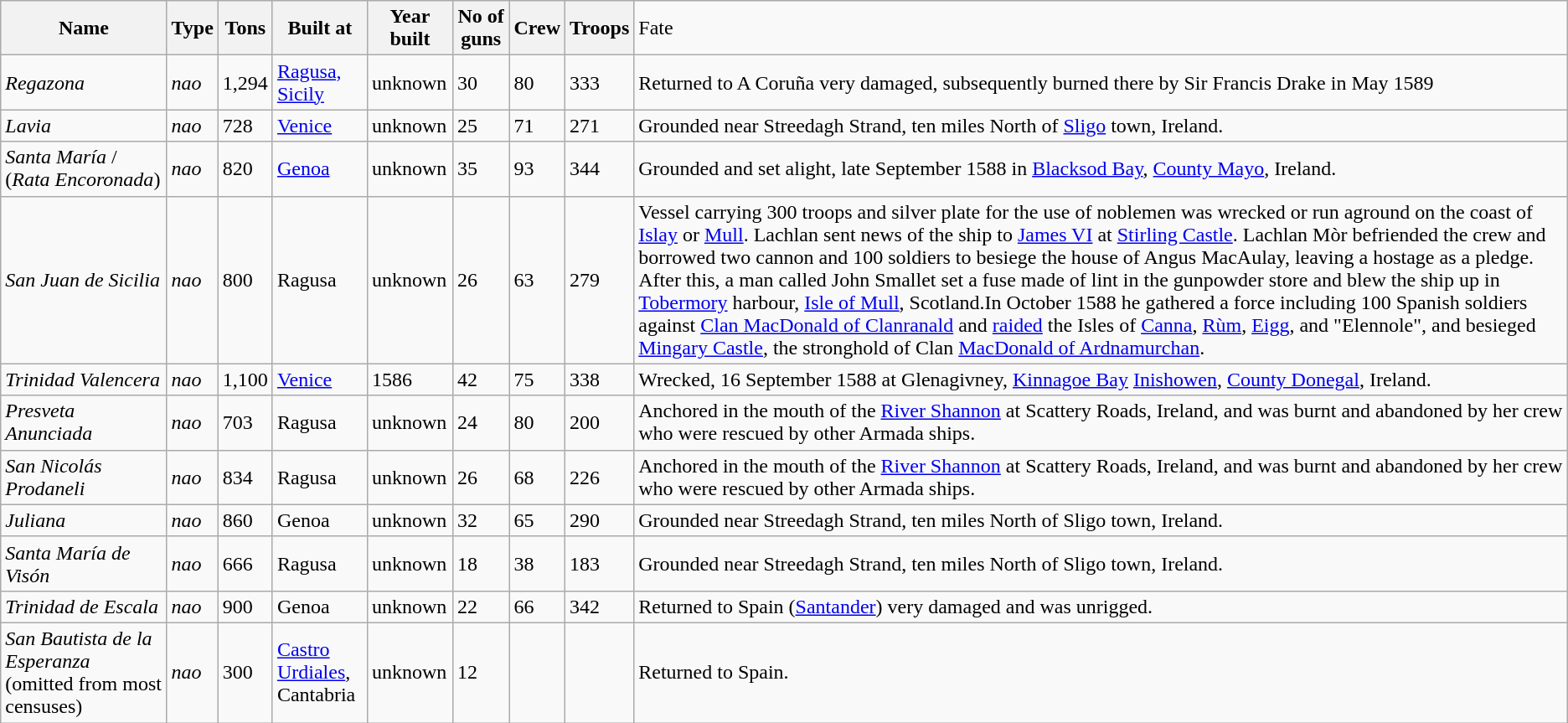<table class="wikitable sortable">
<tr>
<th>Name</th>
<th>Type</th>
<th>Tons</th>
<th>Built at</th>
<th>Year built</th>
<th>No of guns</th>
<th>Crew</th>
<th>Troops</th>
<td>Fate</td>
</tr>
<tr>
<td><em>Regazona</em></td>
<td><em>nao</em></td>
<td alight="right">1,294</td>
<td><a href='#'>Ragusa, Sicily</a></td>
<td>unknown</td>
<td alight="right">30</td>
<td alight="right">80</td>
<td alight="right">333</td>
<td>Returned to A Coruña very damaged, subsequently burned there by Sir Francis Drake in May 1589</td>
</tr>
<tr>
<td><em>Lavia</em></td>
<td><em>nao</em></td>
<td alight="right">728</td>
<td><a href='#'>Venice</a></td>
<td>unknown</td>
<td alight="right">25</td>
<td alight="right">71</td>
<td alight="right">271</td>
<td>Grounded near Streedagh Strand, ten miles North of <a href='#'>Sligo</a> town, Ireland.</td>
</tr>
<tr>
<td><em>Santa María</em> /<br> (<em>Rata Encoronada</em>)</td>
<td><em>nao</em></td>
<td alight="right">820</td>
<td><a href='#'>Genoa</a></td>
<td>unknown</td>
<td alight="right">35</td>
<td alight="right">93</td>
<td alight="right">344</td>
<td>Grounded and set alight, late September 1588 in <a href='#'>Blacksod Bay</a>, <a href='#'>County Mayo</a>, Ireland.</td>
</tr>
<tr>
<td><em>San Juan de Sicilia</em></td>
<td><em>nao</em></td>
<td alight="right">800</td>
<td>Ragusa</td>
<td>unknown</td>
<td alight="right">26</td>
<td alight="right">63</td>
<td alight="right">279</td>
<td>Vessel carrying 300 troops and silver plate for the use of noblemen was wrecked or run aground on the coast of <a href='#'>Islay</a> or <a href='#'>Mull</a>. Lachlan sent news of the ship to <a href='#'>James VI</a> at <a href='#'>Stirling Castle</a>. Lachlan Mòr befriended the crew and borrowed two cannon and 100 soldiers to besiege the house of Angus MacAulay, leaving a hostage as a pledge. After this, a man called John Smallet set a fuse made of lint in the gunpowder store and blew the ship up  in <a href='#'>Tobermory</a> harbour, <a href='#'>Isle of Mull</a>, Scotland.In October 1588 he gathered a force including 100 Spanish soldiers against <a href='#'>Clan MacDonald of Clanranald</a> and <a href='#'>raided</a> the Isles of <a href='#'>Canna</a>, <a href='#'>Rùm</a>, <a href='#'>Eigg</a>, and "Elennole", and besieged <a href='#'>Mingary Castle</a>, the stronghold of Clan <a href='#'>MacDonald of Ardnamurchan</a>.</td>
</tr>
<tr>
<td><em>Trinidad Valencera</em></td>
<td><em>nao</em></td>
<td alight="right">1,100</td>
<td><a href='#'>Venice</a></td>
<td>1586</td>
<td alight="right">42</td>
<td alight="right">75</td>
<td alight="right">338</td>
<td>Wrecked, 16 September 1588 at Glenagivney, <a href='#'>Kinnagoe Bay</a> <a href='#'>Inishowen</a>, <a href='#'>County Donegal</a>, Ireland.</td>
</tr>
<tr>
<td><em>Presveta Anunciada</em></td>
<td><em>nao</em></td>
<td alight="right">703</td>
<td>Ragusa</td>
<td>unknown</td>
<td alight="right">24</td>
<td alight="right">80</td>
<td alight="right">200</td>
<td>Anchored in the mouth of the <a href='#'>River Shannon</a> at Scattery Roads, Ireland, and was burnt and abandoned by her crew who were rescued by other Armada ships.</td>
</tr>
<tr>
<td><em>San Nicolás Prodaneli</em></td>
<td><em>nao</em></td>
<td alight="right">834</td>
<td>Ragusa</td>
<td>unknown</td>
<td alight="right">26</td>
<td alight="right">68</td>
<td alight="right">226</td>
<td>Anchored in the mouth of the <a href='#'>River Shannon</a> at Scattery Roads, Ireland, and was burnt and abandoned by her crew who were rescued by other Armada ships.</td>
</tr>
<tr>
<td><em>Juliana</em></td>
<td><em>nao</em></td>
<td alight="right">860</td>
<td>Genoa</td>
<td>unknown</td>
<td alight="right">32</td>
<td alight="right">65</td>
<td alight="right">290</td>
<td>Grounded near Streedagh Strand, ten miles North of Sligo town, Ireland.</td>
</tr>
<tr>
<td><em>Santa María de Visón</em></td>
<td><em>nao</em></td>
<td alight="right">666</td>
<td>Ragusa</td>
<td>unknown</td>
<td alight="right">18</td>
<td alight="right">38</td>
<td alight="right">183</td>
<td>Grounded near Streedagh Strand, ten miles North of Sligo town, Ireland.</td>
</tr>
<tr>
<td><em>Trinidad de Escala</em></td>
<td><em>nao</em></td>
<td alight="right">900</td>
<td>Genoa</td>
<td>unknown</td>
<td alight="right">22</td>
<td alight="right">66</td>
<td alight="right">342</td>
<td>Returned to Spain (<a href='#'>Santander</a>) very damaged and was unrigged.</td>
</tr>
<tr>
<td><em>San Bautista de la Esperanza</em> (omitted from most censuses)</td>
<td><em>nao</em></td>
<td alight="right">300</td>
<td><a href='#'>Castro Urdiales</a>,<br>Cantabria</td>
<td>unknown</td>
<td alight="right">12</td>
<td alight="right"></td>
<td alight="right"></td>
<td>Returned to Spain.</td>
</tr>
</table>
